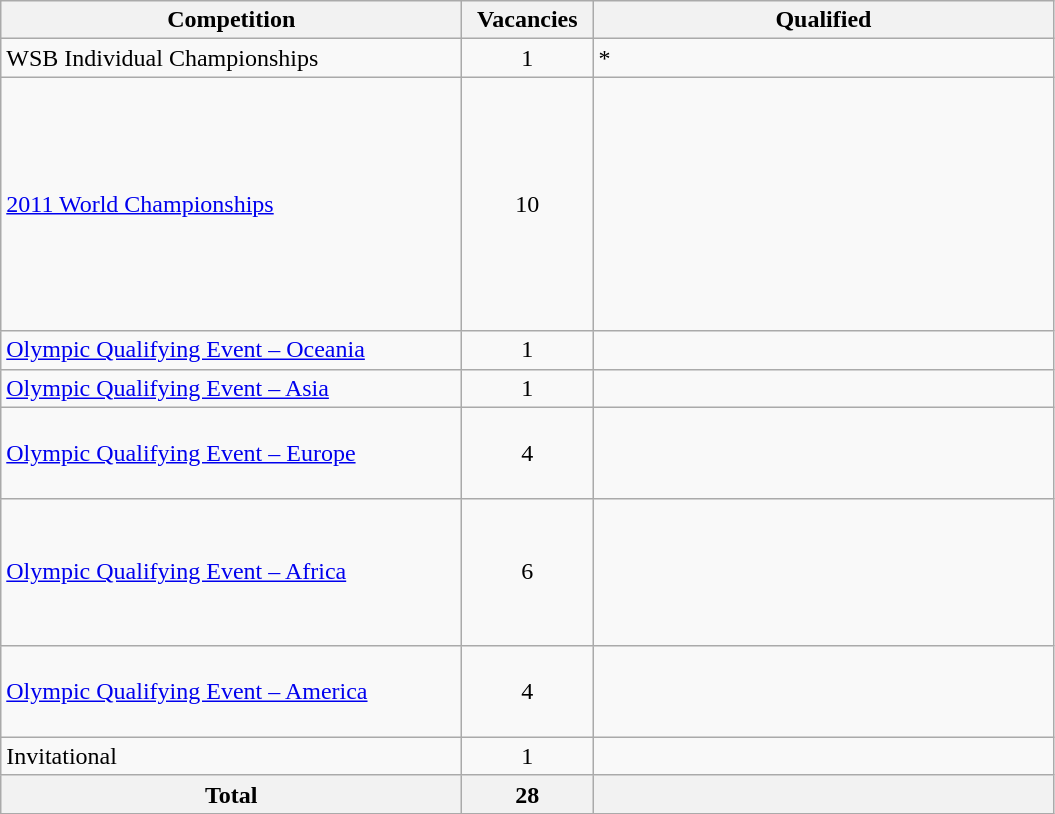<table class = "wikitable">
<tr>
<th width=300>Competition</th>
<th width=80>Vacancies</th>
<th width=300>Qualified</th>
</tr>
<tr>
<td>WSB Individual Championships</td>
<td align="center">1</td>
<td>*</td>
</tr>
<tr>
<td><a href='#'>2011 World Championships</a></td>
<td align="center">10</td>
<td><br><br><br><br><br><br><br><br><br></td>
</tr>
<tr>
<td><a href='#'>Olympic Qualifying Event – Oceania</a></td>
<td align="center">1</td>
<td></td>
</tr>
<tr>
<td><a href='#'>Olympic Qualifying Event – Asia</a></td>
<td align="center">1</td>
<td></td>
</tr>
<tr>
<td><a href='#'>Olympic Qualifying Event – Europe</a></td>
<td align="center">4</td>
<td><br><br><br></td>
</tr>
<tr>
<td><a href='#'>Olympic Qualifying Event – Africa</a></td>
<td align="center">6</td>
<td><br><br><br><br><br></td>
</tr>
<tr>
<td><a href='#'>Olympic Qualifying Event – America</a></td>
<td align="center">4</td>
<td><br><br><br></td>
</tr>
<tr>
<td>Invitational</td>
<td align="center">1</td>
<td></td>
</tr>
<tr>
<th>Total</th>
<th>28</th>
<th></th>
</tr>
</table>
